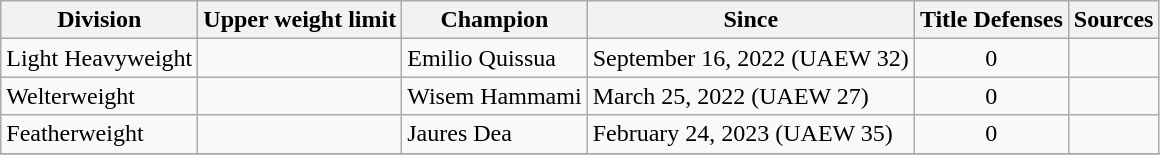<table class="wikitable">
<tr>
<th scope="col">Division</th>
<th scope="col">Upper weight limit</th>
<th scope="col">Champion</th>
<th scope="col">Since</th>
<th scope="col">Title Defenses</th>
<th scope="col">Sources</th>
</tr>
<tr>
<td>Light Heavyweight</td>
<td></td>
<td> Emilio Quissua</td>
<td>September 16, 2022 (UAEW 32)</td>
<td style="text-align: center;">0</td>
<td></td>
</tr>
<tr>
<td>Welterweight</td>
<td></td>
<td> Wisem Hammami</td>
<td>March 25, 2022 (UAEW 27)</td>
<td style="text-align: center;">0</td>
<td></td>
</tr>
<tr>
<td>Featherweight</td>
<td></td>
<td> Jaures Dea</td>
<td>February 24, 2023 (UAEW 35)</td>
<td style="text-align: center;">0</td>
<td></td>
</tr>
<tr>
</tr>
</table>
